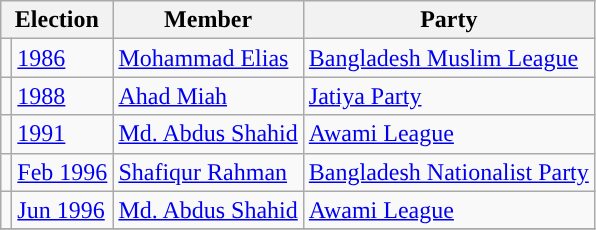<table class="wikitable">
<tr>
<th colspan="2">Election</th>
<th>Member</th>
<th>Party</th>
</tr>
<tr>
<td style="background-color:"></td>
<td><a href='#'>1986</a></td>
<td><a href='#'>Mohammad Elias</a></td>
<td><a href='#'>Bangladesh Muslim League</a></td>
</tr>
<tr>
<td style="background-color:"></td>
<td><a href='#'>1988</a></td>
<td><a href='#'>Ahad Miah</a></td>
<td><a href='#'>Jatiya Party</a></td>
</tr>
<tr>
<td style="background-color:"></td>
<td><a href='#'>1991</a></td>
<td><a href='#'>Md. Abdus Shahid</a></td>
<td><a href='#'>Awami League</a></td>
</tr>
<tr>
<td style="background-color:"></td>
<td><a href='#'>Feb 1996</a></td>
<td><a href='#'>Shafiqur Rahman</a></td>
<td><a href='#'>Bangladesh Nationalist Party</a></td>
</tr>
<tr>
<td style="background-color:"></td>
<td><a href='#'>Jun 1996</a></td>
<td><a href='#'>Md. Abdus Shahid</a></td>
<td><a href='#'>Awami League</a></td>
</tr>
<tr>
</tr>
</table>
